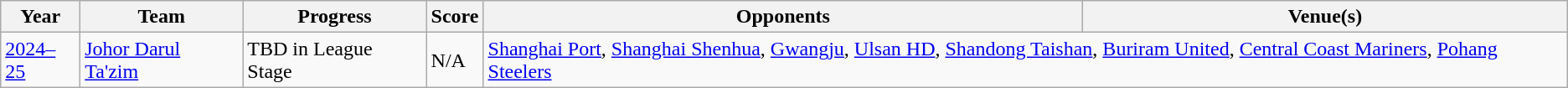<table class="wikitable">
<tr>
<th>Year</th>
<th>Team</th>
<th>Progress</th>
<th>Score</th>
<th>Opponents</th>
<th>Venue(s)</th>
</tr>
<tr>
<td><a href='#'>2024–25</a></td>
<td><a href='#'>Johor Darul Ta'zim</a></td>
<td>TBD in League Stage</td>
<td>N/A</td>
<td colspan="2"> <a href='#'>Shanghai Port</a>,  <a href='#'>Shanghai Shenhua</a>,  <a href='#'>Gwangju</a>,  <a href='#'>Ulsan HD</a>,  <a href='#'>Shandong Taishan</a>,  <a href='#'>Buriram United</a>,  <a href='#'>Central Coast Mariners</a>,  <a href='#'>Pohang Steelers</a></td>
</tr>
</table>
